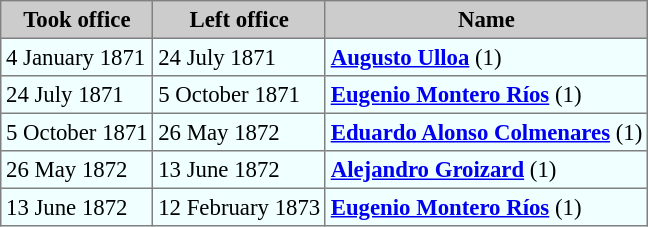<table bgcolor="#f7f8ff" cellpadding="3" cellspacing="0" border="1" style="font-size: 95%; border: gray solid 1px; border-collapse: collapse;">
<tr bgcolor="#CCCCCC">
<th align="center">Took office</th>
<th align="center">Left office</th>
<th align="center">Name</th>
</tr>
<tr bgcolor="Azure">
<td>4 January 1871</td>
<td>24 July 1871</td>
<td><strong><a href='#'>Augusto Ulloa</a></strong> (1)</td>
</tr>
<tr bgcolor="Azure">
<td>24 July 1871</td>
<td>5 October 1871</td>
<td><strong><a href='#'>Eugenio Montero Ríos</a></strong> (1)</td>
</tr>
<tr bgcolor="Azure">
<td>5 October 1871</td>
<td>26 May 1872</td>
<td><strong><a href='#'>Eduardo Alonso Colmenares</a></strong> (1)</td>
</tr>
<tr bgcolor="Azure">
<td>26 May 1872</td>
<td>13 June 1872</td>
<td><strong><a href='#'>Alejandro Groizard</a></strong> (1)</td>
</tr>
<tr bgcolor="Azure">
<td>13 June 1872</td>
<td>12 February 1873</td>
<td><strong><a href='#'>Eugenio Montero Ríos</a></strong> (1)</td>
</tr>
</table>
